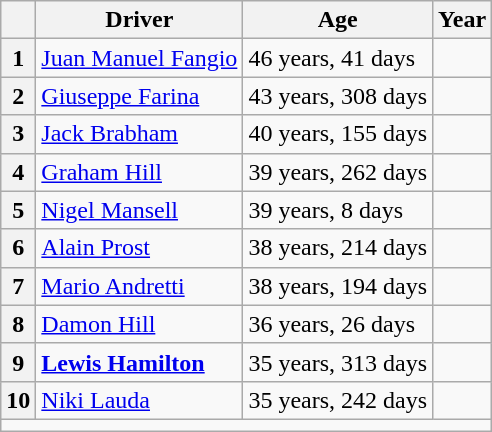<table class="wikitable">
<tr>
<th></th>
<th>Driver</th>
<th>Age</th>
<th>Year</th>
</tr>
<tr>
<th>1</th>
<td> <a href='#'>Juan Manuel Fangio</a></td>
<td>46 years, 41 days</td>
<td></td>
</tr>
<tr>
<th>2</th>
<td> <a href='#'>Giuseppe Farina</a></td>
<td>43 years, 308 days</td>
<td></td>
</tr>
<tr>
<th>3</th>
<td> <a href='#'>Jack Brabham</a></td>
<td>40 years, 155 days</td>
<td></td>
</tr>
<tr>
<th>4</th>
<td> <a href='#'>Graham Hill</a></td>
<td>39 years, 262 days</td>
<td></td>
</tr>
<tr>
<th>5</th>
<td> <a href='#'>Nigel Mansell</a></td>
<td>39 years, 8 days</td>
<td></td>
</tr>
<tr>
<th>6</th>
<td> <a href='#'>Alain Prost</a></td>
<td>38 years, 214 days</td>
<td></td>
</tr>
<tr>
<th>7</th>
<td> <a href='#'>Mario Andretti</a></td>
<td>38 years, 194 days</td>
<td></td>
</tr>
<tr>
<th>8</th>
<td> <a href='#'>Damon Hill</a></td>
<td>36 years, 26 days</td>
<td></td>
</tr>
<tr>
<th>9</th>
<td> <strong><a href='#'>Lewis Hamilton</a></strong></td>
<td>35 years, 313 days</td>
<td></td>
</tr>
<tr>
<th>10</th>
<td> <a href='#'>Niki Lauda</a></td>
<td>35 years, 242 days</td>
<td></td>
</tr>
<tr>
<td colspan=4></td>
</tr>
</table>
